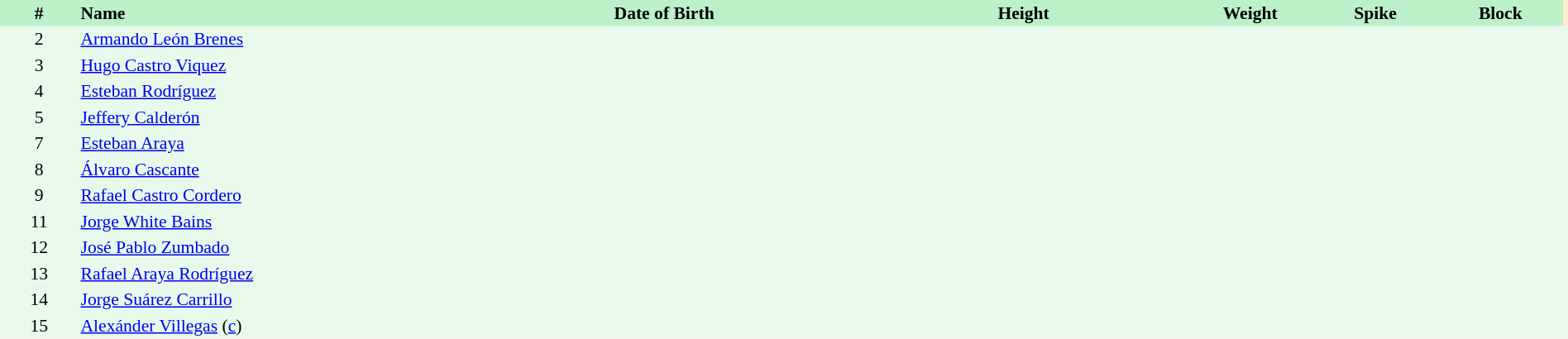<table border=0 cellpadding=2 cellspacing=0  |- bgcolor=#FFECCE style="text-align:center; font-size:90%;" width=100%>
<tr bgcolor=#BBF0C9>
<th width=5%>#</th>
<th width=25% align=left>Name</th>
<th width=25%>Date of Birth</th>
<th width=21%>Height</th>
<th width=8%>Weight</th>
<th width=8%>Spike</th>
<th width=8%>Block</th>
</tr>
<tr bgcolor=#E7FAEC>
<td>2</td>
<td align=left><a href='#'>Armando León Brenes</a></td>
<td></td>
<td></td>
<td></td>
<td></td>
<td></td>
<td></td>
</tr>
<tr bgcolor=#E7FAEC>
<td>3</td>
<td align=left><a href='#'>Hugo Castro Viquez</a></td>
<td></td>
<td></td>
<td></td>
<td></td>
<td></td>
<td></td>
</tr>
<tr bgcolor=#E7FAEC>
<td>4</td>
<td align=left><a href='#'>Esteban Rodríguez</a></td>
<td></td>
<td></td>
<td></td>
<td></td>
<td></td>
<td></td>
</tr>
<tr bgcolor=#E7FAEC>
<td>5</td>
<td align=left><a href='#'>Jeffery Calderón</a></td>
<td></td>
<td></td>
<td></td>
<td></td>
<td></td>
<td></td>
</tr>
<tr bgcolor=#E7FAEC>
<td>7</td>
<td align=left><a href='#'>Esteban Araya</a></td>
<td></td>
<td></td>
<td></td>
<td></td>
<td></td>
<td></td>
</tr>
<tr bgcolor=#E7FAEC>
<td>8</td>
<td align=left><a href='#'>Álvaro Cascante</a></td>
<td></td>
<td></td>
<td></td>
<td></td>
<td></td>
<td></td>
</tr>
<tr bgcolor=#E7FAEC>
<td>9</td>
<td align=left><a href='#'>Rafael Castro Cordero</a></td>
<td></td>
<td></td>
<td></td>
<td></td>
<td></td>
<td></td>
</tr>
<tr bgcolor=#E7FAEC>
<td>11</td>
<td align=left><a href='#'>Jorge White Bains</a></td>
<td></td>
<td></td>
<td></td>
<td></td>
<td></td>
<td></td>
</tr>
<tr bgcolor=#E7FAEC>
<td>12</td>
<td align=left><a href='#'>José Pablo Zumbado</a></td>
<td></td>
<td></td>
<td></td>
<td></td>
<td></td>
<td></td>
</tr>
<tr bgcolor=#E7FAEC>
<td>13</td>
<td align=left><a href='#'>Rafael Araya Rodríguez</a></td>
<td></td>
<td></td>
<td></td>
<td></td>
<td></td>
<td></td>
</tr>
<tr bgcolor=#E7FAEC>
<td>14</td>
<td align=left><a href='#'>Jorge Suárez Carrillo</a></td>
<td></td>
<td></td>
<td></td>
<td></td>
<td></td>
<td></td>
</tr>
<tr bgcolor=#E7FAEC>
<td>15</td>
<td align=left><a href='#'>Alexánder Villegas</a> (<a href='#'>c</a>)</td>
<td></td>
<td></td>
<td></td>
<td></td>
<td></td>
<td></td>
</tr>
</table>
